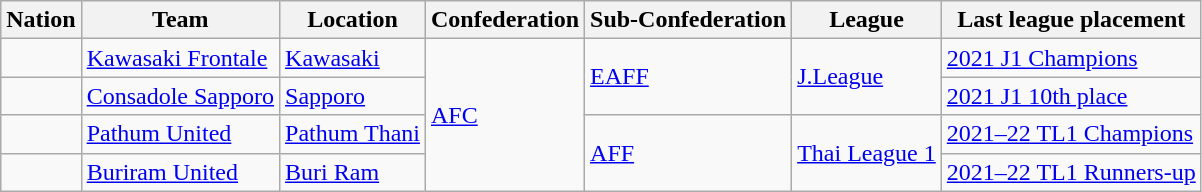<table class="wikitable sortable">
<tr>
<th>Nation</th>
<th>Team</th>
<th>Location</th>
<th>Confederation</th>
<th>Sub-Confederation</th>
<th>League</th>
<th>Last league placement</th>
</tr>
<tr>
<td></td>
<td><a href='#'>Kawasaki Frontale</a></td>
<td><a href='#'>Kawasaki</a></td>
<td rowspan="4"><a href='#'>AFC</a></td>
<td rowspan="2"><a href='#'>EAFF</a></td>
<td rowspan="2"><a href='#'>J.League</a></td>
<td><a href='#'>2021 J1 Champions</a></td>
</tr>
<tr>
<td></td>
<td><a href='#'>Consadole Sapporo</a></td>
<td><a href='#'>Sapporo</a></td>
<td><a href='#'>2021 J1 10th place</a></td>
</tr>
<tr>
<td></td>
<td><a href='#'>Pathum United</a></td>
<td><a href='#'>Pathum Thani</a></td>
<td rowspan="2"><a href='#'>AFF</a></td>
<td rowspan="2"><a href='#'>Thai League 1</a></td>
<td><a href='#'>2021–22 TL1 Champions</a></td>
</tr>
<tr>
<td></td>
<td><a href='#'>Buriram United</a></td>
<td><a href='#'>Buri Ram</a></td>
<td><a href='#'>2021–22 TL1 Runners-up</a></td>
</tr>
</table>
